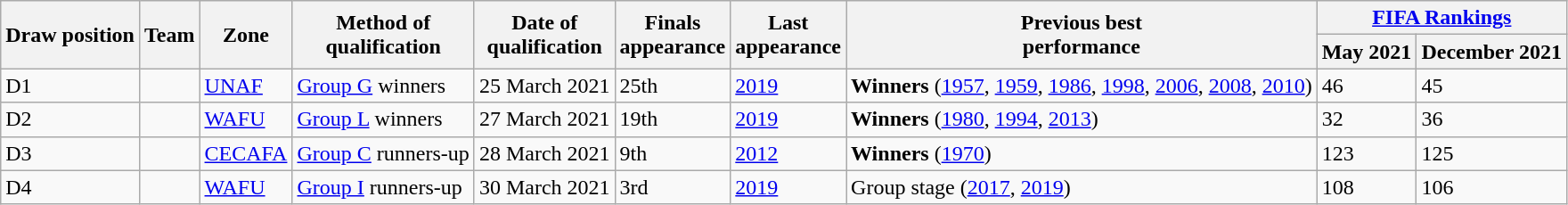<table class="wikitable sortable">
<tr>
<th rowspan=2>Draw position</th>
<th rowspan=2>Team</th>
<th rowspan=2>Zone</th>
<th rowspan=2>Method of<br>qualification</th>
<th rowspan=2>Date of<br>qualification</th>
<th rowspan=2>Finals<br>appearance</th>
<th rowspan=2>Last<br>appearance</th>
<th rowspan=2>Previous best<br>performance</th>
<th colspan=2><a href='#'>FIFA Rankings</a></th>
</tr>
<tr>
<th>May 2021</th>
<th>December 2021</th>
</tr>
<tr>
<td>D1</td>
<td style=white-space:nowrap></td>
<td><a href='#'>UNAF</a></td>
<td data-sort-value="*"><a href='#'>Group G</a> winners</td>
<td data-sort-value="3">25 March 2021</td>
<td>25th</td>
<td><a href='#'>2019</a></td>
<td data-sort-value="1.1"><strong>Winners</strong> (<a href='#'>1957</a>, <a href='#'>1959</a>, <a href='#'>1986</a>, <a href='#'>1998</a>, <a href='#'>2006</a>, <a href='#'>2008</a>, <a href='#'>2010</a>)</td>
<td>46</td>
<td>45</td>
</tr>
<tr>
<td>D2</td>
<td style=white-space:nowrap></td>
<td><a href='#'>WAFU</a></td>
<td data-sort-value="G2"><a href='#'>Group L</a> winners</td>
<td data-sort-value="21">27 March 2021</td>
<td>19th</td>
<td><a href='#'>2019</a></td>
<td data-sort-value="1.2"><strong>Winners</strong> (<a href='#'>1980</a>, <a href='#'>1994</a>, <a href='#'>2013</a>)</td>
<td>32</td>
<td>36</td>
</tr>
<tr>
<td>D3</td>
<td style=white-space:nowrap></td>
<td><a href='#'>CECAFA</a></td>
<td data-sort-value="L1"><a href='#'>Group C</a> runners-up</td>
<td data-sort-value="7">28 March 2021</td>
<td>9th</td>
<td><a href='#'>2012</a></td>
<td data-sort-value="2"><strong>Winners</strong> (<a href='#'>1970</a>)</td>
<td>123</td>
<td>125</td>
</tr>
<tr>
<td>D4</td>
<td style=white-space:nowrap></td>
<td><a href='#'>WAFU</a></td>
<td data-sort-value="G1"><a href='#'>Group I</a> runners-up</td>
<td data-sort-value="20">30 March 2021</td>
<td>3rd</td>
<td><a href='#'>2019</a></td>
<td data-sort-value="9">Group stage (<a href='#'>2017</a>, <a href='#'>2019</a>)</td>
<td>108</td>
<td>106</td>
</tr>
</table>
